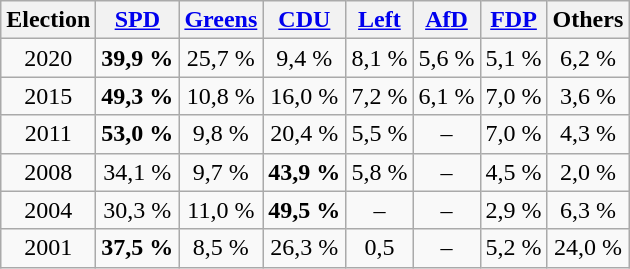<table class="wikitable zebra" style="text-align:center">
<tr class="hintergrundfarbe5">
<th style="text-align:left">Election</th>
<th><a href='#'>SPD</a></th>
<th><a href='#'>Greens</a></th>
<th><a href='#'>CDU</a></th>
<th><a href='#'>Left</a></th>
<th><a href='#'>AfD</a></th>
<th><a href='#'>FDP</a></th>
<th>Others</th>
</tr>
<tr>
<td>2020</td>
<td><strong>39,9 %</strong></td>
<td>25,7 %</td>
<td>9,4 %</td>
<td>8,1 %</td>
<td>5,6 %</td>
<td>5,1 %</td>
<td>6,2 %</td>
</tr>
<tr>
<td>2015</td>
<td><strong>49,3 %</strong></td>
<td>10,8 %</td>
<td>16,0 %</td>
<td>7,2 %</td>
<td>6,1 %</td>
<td>7,0 %</td>
<td>3,6 %</td>
</tr>
<tr>
<td>2011</td>
<td><strong>53,0 %</strong></td>
<td>9,8 %</td>
<td>20,4 %</td>
<td>5,5 %</td>
<td>–</td>
<td>7,0 %</td>
<td>4,3 %</td>
</tr>
<tr>
<td>2008</td>
<td>34,1 %</td>
<td>9,7 %</td>
<td><strong>43,9 %</strong></td>
<td>5,8 %</td>
<td>–</td>
<td>4,5 %</td>
<td>2,0 %</td>
</tr>
<tr>
<td>2004</td>
<td>30,3 %</td>
<td>11,0 %</td>
<td><strong>49,5 %</strong></td>
<td>–</td>
<td>–</td>
<td>2,9 %</td>
<td>6,3 %</td>
</tr>
<tr>
<td>2001</td>
<td><strong>37,5 %</strong></td>
<td>8,5 %</td>
<td>26,3 %</td>
<td>0,5</td>
<td>–</td>
<td>5,2 %</td>
<td>24,0 %</td>
</tr>
</table>
